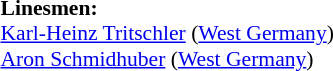<table style="width:100%; font-size:90%;">
<tr>
<td><br><strong>Linesmen:</strong>
<br><a href='#'>Karl-Heinz Tritschler</a> (<a href='#'>West Germany</a>)
<br><a href='#'>Aron Schmidhuber</a> (<a href='#'>West Germany</a>)</td>
</tr>
</table>
